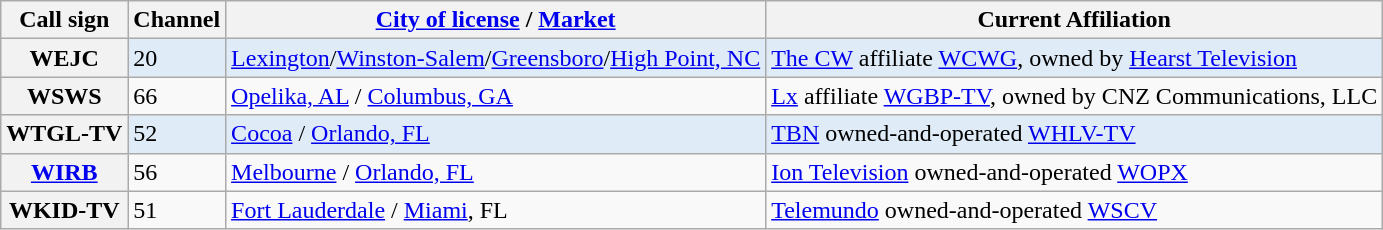<table class="wikitable">
<tr>
<th scope="col">Call sign</th>
<th scope="col">Channel</th>
<th scope="col"><a href='#'>City of license</a> / <a href='#'>Market</a></th>
<th scope="col">Current Affiliation</th>
</tr>
<tr style="background-color:#DFEBF6;">
<th scope="row">WEJC</th>
<td>20</td>
<td><a href='#'>Lexington</a>/<a href='#'>Winston-Salem</a>/<a href='#'>Greensboro</a>/<a href='#'>High Point, NC</a></td>
<td><a href='#'>The CW</a> affiliate <a href='#'>WCWG</a>, owned by <a href='#'>Hearst Television</a></td>
</tr>
<tr>
<th scope="row">WSWS</th>
<td>66</td>
<td><a href='#'>Opelika, AL</a> / <a href='#'>Columbus, GA</a></td>
<td><a href='#'>Lx</a> affiliate <a href='#'>WGBP-TV</a>, owned by CNZ Communications, LLC</td>
</tr>
<tr style="background-color:#DFEBF6;">
<th scope="row">WTGL-TV</th>
<td>52</td>
<td><a href='#'>Cocoa</a> / <a href='#'>Orlando, FL</a></td>
<td><a href='#'>TBN</a> owned-and-operated <a href='#'>WHLV-TV</a></td>
</tr>
<tr>
<th scope="row"><a href='#'>WIRB</a></th>
<td>56</td>
<td><a href='#'>Melbourne</a> / <a href='#'>Orlando, FL</a></td>
<td><a href='#'>Ion Television</a> owned-and-operated <a href='#'>WOPX</a></td>
</tr>
<tr>
<th scope="row">WKID-TV</th>
<td>51</td>
<td><a href='#'>Fort Lauderdale</a> / <a href='#'>Miami</a>, FL</td>
<td><a href='#'>Telemundo</a> owned-and-operated <a href='#'>WSCV</a></td>
</tr>
</table>
